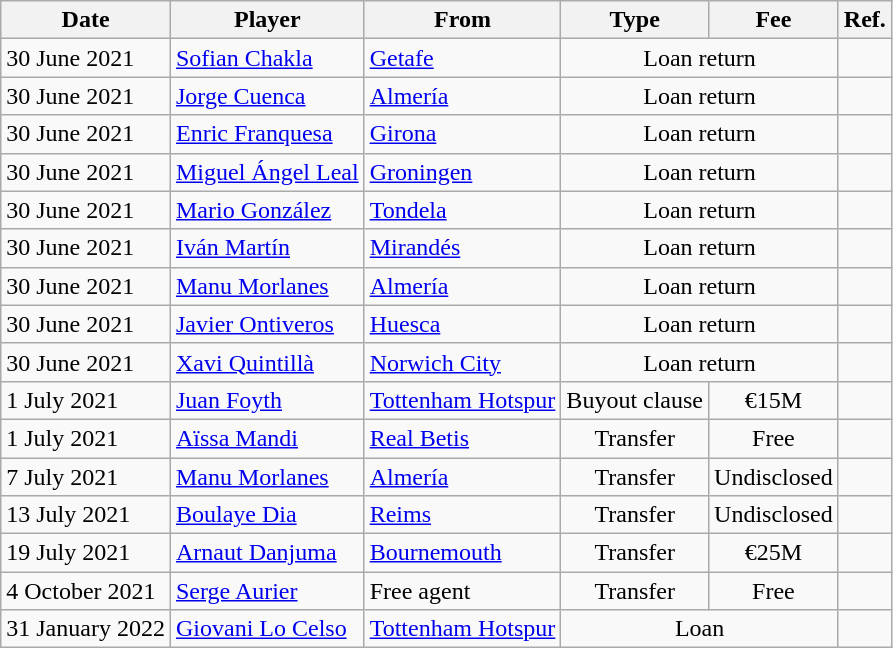<table class="wikitable">
<tr>
<th>Date</th>
<th>Player</th>
<th>From</th>
<th>Type</th>
<th>Fee</th>
<th>Ref.</th>
</tr>
<tr>
<td>30 June 2021</td>
<td> <a href='#'>Sofian Chakla</a></td>
<td><a href='#'>Getafe</a></td>
<td align=center colspan=2>Loan return</td>
<td align=center></td>
</tr>
<tr>
<td>30 June 2021</td>
<td> <a href='#'>Jorge Cuenca</a></td>
<td><a href='#'>Almería</a></td>
<td align=center colspan=2>Loan return</td>
<td align=center></td>
</tr>
<tr>
<td>30 June 2021</td>
<td> <a href='#'>Enric Franquesa</a></td>
<td><a href='#'>Girona</a></td>
<td align=center colspan=2>Loan return</td>
<td align=center></td>
</tr>
<tr>
<td>30 June 2021</td>
<td> <a href='#'>Miguel Ángel Leal</a></td>
<td> <a href='#'>Groningen</a></td>
<td align=center colspan=2>Loan return</td>
<td align=center></td>
</tr>
<tr>
<td>30 June 2021</td>
<td> <a href='#'>Mario González</a></td>
<td> <a href='#'>Tondela</a></td>
<td align=center colspan=2>Loan return</td>
<td align=center></td>
</tr>
<tr>
<td>30 June 2021</td>
<td> <a href='#'>Iván Martín</a></td>
<td><a href='#'>Mirandés</a></td>
<td align=center colspan=2>Loan return</td>
<td align=center></td>
</tr>
<tr>
<td>30 June 2021</td>
<td> <a href='#'>Manu Morlanes</a></td>
<td><a href='#'>Almería</a></td>
<td align=center colspan=2>Loan return</td>
<td align=center></td>
</tr>
<tr>
<td>30 June 2021</td>
<td> <a href='#'>Javier Ontiveros</a></td>
<td><a href='#'>Huesca</a></td>
<td align=center colspan=2>Loan return</td>
<td align=center></td>
</tr>
<tr>
<td>30 June 2021</td>
<td> <a href='#'>Xavi Quintillà</a></td>
<td> <a href='#'>Norwich City</a></td>
<td align=center colspan=2>Loan return</td>
<td align=center></td>
</tr>
<tr>
<td>1 July 2021</td>
<td> <a href='#'>Juan Foyth</a></td>
<td> <a href='#'>Tottenham Hotspur</a></td>
<td align=center>Buyout clause</td>
<td align=center>€15M</td>
<td align=center></td>
</tr>
<tr>
<td>1 July 2021</td>
<td> <a href='#'>Aïssa Mandi</a></td>
<td><a href='#'>Real Betis</a></td>
<td align=center>Transfer</td>
<td align=center>Free</td>
<td align=center></td>
</tr>
<tr>
<td>7 July 2021</td>
<td> <a href='#'>Manu Morlanes</a></td>
<td><a href='#'>Almería</a></td>
<td align=center>Transfer</td>
<td align=center>Undisclosed</td>
<td align=center></td>
</tr>
<tr>
<td>13 July 2021</td>
<td> <a href='#'>Boulaye Dia</a></td>
<td> <a href='#'>Reims</a></td>
<td align=center>Transfer</td>
<td align=center>Undisclosed</td>
<td align=center></td>
</tr>
<tr>
<td>19 July 2021</td>
<td> <a href='#'>Arnaut Danjuma</a></td>
<td> <a href='#'>Bournemouth</a></td>
<td align=center>Transfer</td>
<td align=center>€25M</td>
<td align=center></td>
</tr>
<tr>
<td>4 October 2021</td>
<td> <a href='#'>Serge Aurier</a></td>
<td>Free agent</td>
<td align=center>Transfer</td>
<td align=center>Free</td>
<td align=center></td>
</tr>
<tr>
<td>31 January 2022</td>
<td> <a href='#'>Giovani Lo Celso</a></td>
<td> <a href='#'>Tottenham Hotspur</a></td>
<td align=center colspan=2>Loan</td>
<td align=center></td>
</tr>
</table>
